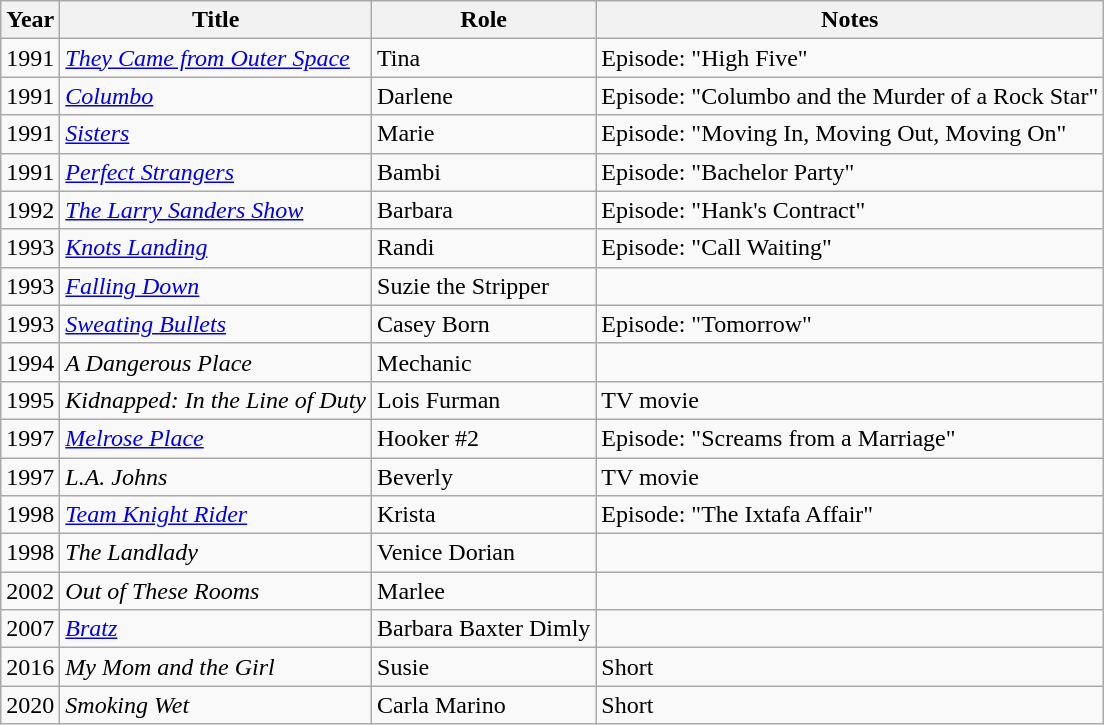<table class="wikitable sortable">
<tr>
<th>Year</th>
<th>Title</th>
<th>Role</th>
<th>Notes</th>
</tr>
<tr>
<td>1991</td>
<td><em><a href='#'>They Came from Outer Space</a></em></td>
<td>Tina</td>
<td>Episode: "High Five"</td>
</tr>
<tr>
<td>1991</td>
<td><em><a href='#'>Columbo</a></em></td>
<td>Darlene</td>
<td>Episode: "Columbo and the Murder of a Rock Star"</td>
</tr>
<tr>
<td>1991</td>
<td><em><a href='#'>Sisters</a></em></td>
<td>Marie</td>
<td>Episode: "Moving In, Moving Out, Moving On"</td>
</tr>
<tr>
<td>1991</td>
<td><em><a href='#'>Perfect Strangers</a></em></td>
<td>Bambi</td>
<td>Episode: "Bachelor Party"</td>
</tr>
<tr>
<td>1992</td>
<td><em><a href='#'>The Larry Sanders Show</a></em></td>
<td>Barbara</td>
<td>Episode: "Hank's Contract"</td>
</tr>
<tr>
<td>1993</td>
<td><em><a href='#'>Knots Landing</a></em></td>
<td>Randi</td>
<td>Episode: "Call Waiting"</td>
</tr>
<tr>
<td>1993</td>
<td><em><a href='#'>Falling Down</a></em></td>
<td>Suzie the Stripper</td>
<td></td>
</tr>
<tr>
<td>1993</td>
<td><em><a href='#'>Sweating Bullets</a></em></td>
<td>Casey Born</td>
<td>Episode: "Tomorrow"</td>
</tr>
<tr>
<td>1994</td>
<td><em>A Dangerous Place</em></td>
<td>Mechanic</td>
<td></td>
</tr>
<tr>
<td>1995</td>
<td><em>Kidnapped: In the Line of Duty</em></td>
<td>Lois Furman</td>
<td>TV movie</td>
</tr>
<tr>
<td>1997</td>
<td><em><a href='#'>Melrose Place</a></em></td>
<td>Hooker #2</td>
<td>Episode: "Screams from a Marriage"</td>
</tr>
<tr>
<td>1997</td>
<td><em>L.A. Johns</em></td>
<td>Beverly</td>
<td>TV movie</td>
</tr>
<tr>
<td>1998</td>
<td><em><a href='#'>Team Knight Rider</a></em></td>
<td>Krista</td>
<td>Episode: "The Ixtafa Affair"</td>
</tr>
<tr>
<td>1998</td>
<td><em>The Landlady</em></td>
<td>Venice Dorian</td>
<td></td>
</tr>
<tr>
<td>2002</td>
<td><em>Out of These Rooms</em></td>
<td>Marlee</td>
<td></td>
</tr>
<tr>
<td>2007</td>
<td><em><a href='#'>Bratz</a></em></td>
<td>Barbara Baxter Dimly</td>
<td></td>
</tr>
<tr>
<td>2016</td>
<td><em>My Mom and the Girl</em></td>
<td>Susie</td>
<td>Short</td>
</tr>
<tr>
<td>2020</td>
<td><em>Smoking Wet</em></td>
<td>Carla Marino</td>
<td>Short</td>
</tr>
</table>
